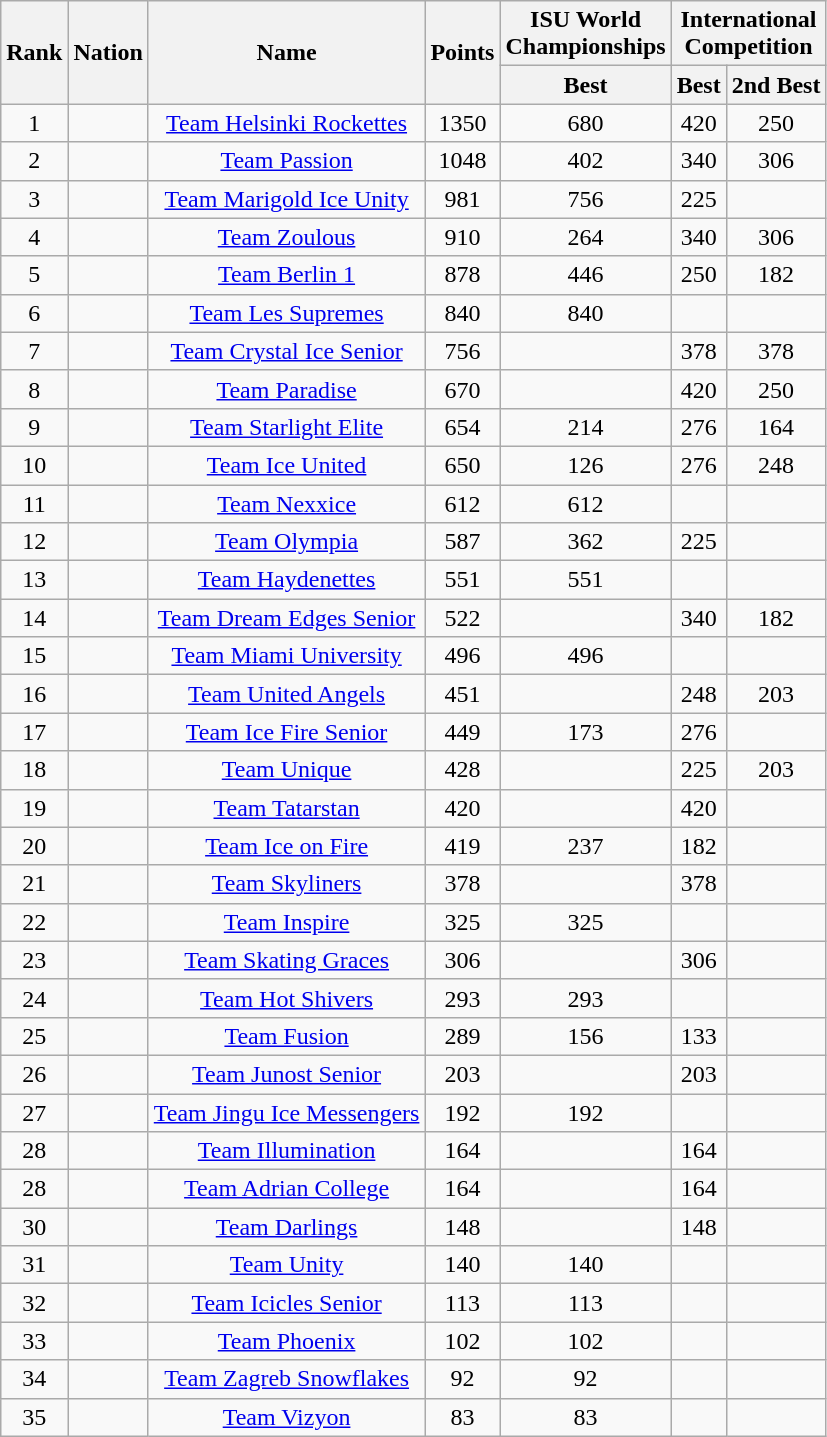<table class="wikitable sortable" style="text-align: center;">
<tr>
<th rowspan="2">Rank</th>
<th rowspan="2">Nation</th>
<th rowspan="2">Name</th>
<th rowspan="2">Points</th>
<th>ISU World <br> Championships</th>
<th colspan="2">International <br> Competition</th>
</tr>
<tr>
<th>Best</th>
<th>Best</th>
<th>2nd Best</th>
</tr>
<tr>
<td>1</td>
<td></td>
<td><a href='#'>Team Helsinki Rockettes</a></td>
<td>1350</td>
<td>680</td>
<td>420</td>
<td>250</td>
</tr>
<tr>
<td>2</td>
<td></td>
<td><a href='#'>Team Passion</a></td>
<td>1048</td>
<td>402</td>
<td>340</td>
<td>306</td>
</tr>
<tr>
<td>3</td>
<td></td>
<td><a href='#'>Team Marigold Ice Unity</a></td>
<td>981</td>
<td>756</td>
<td>225</td>
<td></td>
</tr>
<tr>
<td>4</td>
<td></td>
<td><a href='#'>Team Zoulous</a></td>
<td>910</td>
<td>264</td>
<td>340</td>
<td>306</td>
</tr>
<tr>
<td>5</td>
<td></td>
<td><a href='#'>Team Berlin 1</a></td>
<td>878</td>
<td>446</td>
<td>250</td>
<td>182</td>
</tr>
<tr>
<td>6</td>
<td></td>
<td><a href='#'>Team Les Supremes</a></td>
<td>840</td>
<td>840</td>
<td></td>
<td></td>
</tr>
<tr>
<td>7</td>
<td></td>
<td><a href='#'>Team Crystal Ice Senior</a></td>
<td>756</td>
<td></td>
<td>378</td>
<td>378</td>
</tr>
<tr>
<td>8</td>
<td></td>
<td><a href='#'>Team Paradise</a></td>
<td>670</td>
<td></td>
<td>420</td>
<td>250</td>
</tr>
<tr>
<td>9</td>
<td></td>
<td><a href='#'>Team Starlight Elite</a></td>
<td>654</td>
<td>214</td>
<td>276</td>
<td>164</td>
</tr>
<tr>
<td>10</td>
<td></td>
<td><a href='#'>Team Ice United</a></td>
<td>650</td>
<td>126</td>
<td>276</td>
<td>248</td>
</tr>
<tr>
<td>11</td>
<td></td>
<td><a href='#'>Team Nexxice</a></td>
<td>612</td>
<td>612</td>
<td></td>
<td></td>
</tr>
<tr>
<td>12</td>
<td></td>
<td><a href='#'>Team Olympia</a></td>
<td>587</td>
<td>362</td>
<td>225</td>
<td></td>
</tr>
<tr>
<td>13</td>
<td></td>
<td><a href='#'>Team Haydenettes</a></td>
<td>551</td>
<td>551</td>
<td></td>
<td></td>
</tr>
<tr>
<td>14</td>
<td></td>
<td><a href='#'>Team Dream Edges Senior</a></td>
<td>522</td>
<td></td>
<td>340</td>
<td>182</td>
</tr>
<tr>
<td>15</td>
<td></td>
<td><a href='#'>Team Miami University</a></td>
<td>496</td>
<td>496</td>
<td></td>
<td></td>
</tr>
<tr>
<td>16</td>
<td></td>
<td><a href='#'>Team United Angels</a></td>
<td>451</td>
<td></td>
<td>248</td>
<td>203</td>
</tr>
<tr>
<td>17</td>
<td></td>
<td><a href='#'>Team Ice Fire Senior</a></td>
<td>449</td>
<td>173</td>
<td>276</td>
<td></td>
</tr>
<tr>
<td>18</td>
<td></td>
<td><a href='#'>Team Unique</a></td>
<td>428</td>
<td></td>
<td>225</td>
<td>203</td>
</tr>
<tr>
<td>19</td>
<td></td>
<td><a href='#'>Team Tatarstan</a></td>
<td>420</td>
<td></td>
<td>420</td>
<td></td>
</tr>
<tr>
<td>20</td>
<td></td>
<td><a href='#'>Team Ice on Fire</a></td>
<td>419</td>
<td>237</td>
<td>182</td>
<td></td>
</tr>
<tr>
<td>21</td>
<td></td>
<td><a href='#'>Team Skyliners</a></td>
<td>378</td>
<td></td>
<td>378</td>
<td></td>
</tr>
<tr>
<td>22</td>
<td></td>
<td><a href='#'>Team Inspire</a></td>
<td>325</td>
<td>325</td>
<td></td>
<td></td>
</tr>
<tr>
<td>23</td>
<td></td>
<td><a href='#'>Team Skating Graces</a></td>
<td>306</td>
<td></td>
<td>306</td>
<td></td>
</tr>
<tr>
<td>24</td>
<td></td>
<td><a href='#'>Team Hot Shivers</a></td>
<td>293</td>
<td>293</td>
<td></td>
<td></td>
</tr>
<tr>
<td>25</td>
<td></td>
<td><a href='#'>Team Fusion</a></td>
<td>289</td>
<td>156</td>
<td>133</td>
<td></td>
</tr>
<tr>
<td>26</td>
<td></td>
<td><a href='#'>Team Junost Senior</a></td>
<td>203</td>
<td></td>
<td>203</td>
<td></td>
</tr>
<tr>
<td>27</td>
<td></td>
<td><a href='#'>Team Jingu Ice Messengers</a></td>
<td>192</td>
<td>192</td>
<td></td>
<td></td>
</tr>
<tr>
<td>28</td>
<td></td>
<td><a href='#'>Team Illumination</a></td>
<td>164</td>
<td></td>
<td>164</td>
<td></td>
</tr>
<tr>
<td>28</td>
<td></td>
<td><a href='#'>Team Adrian College</a></td>
<td>164</td>
<td></td>
<td>164</td>
<td></td>
</tr>
<tr>
<td>30</td>
<td></td>
<td><a href='#'>Team Darlings</a></td>
<td>148</td>
<td></td>
<td>148</td>
<td></td>
</tr>
<tr>
<td>31</td>
<td></td>
<td><a href='#'>Team Unity</a></td>
<td>140</td>
<td>140</td>
<td></td>
<td></td>
</tr>
<tr>
<td>32</td>
<td></td>
<td><a href='#'>Team Icicles Senior</a></td>
<td>113</td>
<td>113</td>
<td></td>
<td></td>
</tr>
<tr>
<td>33</td>
<td></td>
<td><a href='#'>Team Phoenix</a></td>
<td>102</td>
<td>102</td>
<td></td>
<td></td>
</tr>
<tr>
<td>34</td>
<td></td>
<td><a href='#'>Team Zagreb Snowflakes</a></td>
<td>92</td>
<td>92</td>
<td></td>
<td></td>
</tr>
<tr>
<td>35</td>
<td></td>
<td><a href='#'>Team Vizyon</a></td>
<td>83</td>
<td>83</td>
<td></td>
<td></td>
</tr>
</table>
